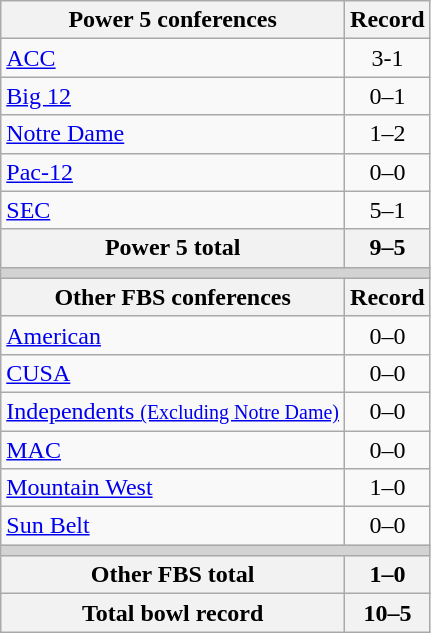<table class="wikitable">
<tr>
<th>Power 5 conferences</th>
<th>Record</th>
</tr>
<tr>
<td><a href='#'>ACC</a></td>
<td align=center>3-1</td>
</tr>
<tr>
<td><a href='#'>Big 12</a></td>
<td align=center>0–1</td>
</tr>
<tr>
<td><a href='#'>Notre Dame</a></td>
<td align=center>1–2</td>
</tr>
<tr>
<td><a href='#'>Pac-12</a></td>
<td align=center>0–0</td>
</tr>
<tr>
<td><a href='#'>SEC</a></td>
<td align=center>5–1</td>
</tr>
<tr>
<th>Power 5 total</th>
<th>9–5</th>
</tr>
<tr>
<th colspan="2" style="background:lightgrey;"></th>
</tr>
<tr>
<th>Other FBS conferences</th>
<th>Record</th>
</tr>
<tr>
<td><a href='#'>American</a></td>
<td align=center>0–0</td>
</tr>
<tr>
<td><a href='#'>CUSA</a></td>
<td align=center>0–0</td>
</tr>
<tr>
<td><a href='#'>Independents <small>(Excluding Notre Dame)</small></a></td>
<td align=center>0–0</td>
</tr>
<tr>
<td><a href='#'>MAC</a></td>
<td align=center>0–0</td>
</tr>
<tr>
<td><a href='#'>Mountain West</a></td>
<td align=center>1–0</td>
</tr>
<tr>
<td><a href='#'>Sun Belt</a></td>
<td align=center>0–0</td>
</tr>
<tr>
<th colspan="2" style="background:lightgrey;"></th>
</tr>
<tr>
<th>Other FBS total</th>
<th>1–0</th>
</tr>
<tr>
<th>Total bowl record</th>
<th>10–5</th>
</tr>
</table>
